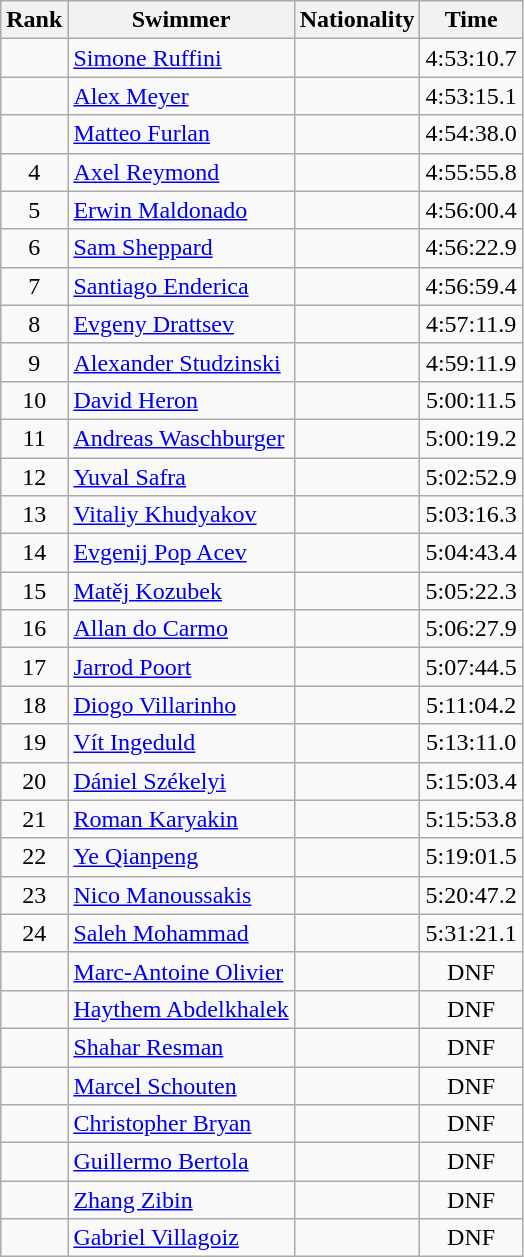<table class="wikitable sortable" border="1" style="text-align:center">
<tr>
<th>Rank</th>
<th>Swimmer</th>
<th>Nationality</th>
<th>Time</th>
</tr>
<tr>
<td></td>
<td align=left><a href='#'>Simone Ruffini</a></td>
<td align=left></td>
<td>4:53:10.7</td>
</tr>
<tr>
<td></td>
<td align=left><a href='#'>Alex Meyer</a></td>
<td align=left></td>
<td>4:53:15.1</td>
</tr>
<tr>
<td></td>
<td align=left><a href='#'>Matteo Furlan</a></td>
<td align=left></td>
<td>4:54:38.0</td>
</tr>
<tr>
<td>4</td>
<td align=left><a href='#'>Axel Reymond</a></td>
<td align=left></td>
<td>4:55:55.8</td>
</tr>
<tr>
<td>5</td>
<td align=left><a href='#'>Erwin Maldonado</a></td>
<td align=left></td>
<td>4:56:00.4</td>
</tr>
<tr>
<td>6</td>
<td align=left><a href='#'>Sam Sheppard</a></td>
<td align=left></td>
<td>4:56:22.9</td>
</tr>
<tr 5:06:27.9>
<td>7</td>
<td align=left><a href='#'>Santiago Enderica</a></td>
<td align=left></td>
<td>4:56:59.4</td>
</tr>
<tr>
<td>8</td>
<td align=left><a href='#'>Evgeny Drattsev</a></td>
<td align=left></td>
<td>4:57:11.9</td>
</tr>
<tr>
<td>9</td>
<td align=left><a href='#'>Alexander Studzinski</a></td>
<td align=left></td>
<td>4:59:11.9</td>
</tr>
<tr>
<td>10</td>
<td align=left><a href='#'>David Heron</a></td>
<td align=left></td>
<td>5:00:11.5</td>
</tr>
<tr>
<td>11</td>
<td align=left><a href='#'>Andreas Waschburger</a></td>
<td align=left></td>
<td>5:00:19.2</td>
</tr>
<tr>
<td>12</td>
<td align=left><a href='#'>Yuval Safra</a></td>
<td align=left></td>
<td>5:02:52.9</td>
</tr>
<tr>
<td>13</td>
<td align=left><a href='#'>Vitaliy Khudyakov</a></td>
<td align=left></td>
<td>5:03:16.3</td>
</tr>
<tr>
<td>14</td>
<td align=left><a href='#'>Evgenij Pop Acev</a></td>
<td align=left></td>
<td>5:04:43.4</td>
</tr>
<tr>
<td>15</td>
<td align=left><a href='#'>Matěj Kozubek</a></td>
<td align=left></td>
<td>5:05:22.3</td>
</tr>
<tr>
<td>16</td>
<td align=left><a href='#'>Allan do Carmo</a></td>
<td align=left></td>
<td>5:06:27.9</td>
</tr>
<tr>
<td>17</td>
<td align=left><a href='#'>Jarrod Poort</a></td>
<td align=left></td>
<td>5:07:44.5</td>
</tr>
<tr>
<td>18</td>
<td align=left><a href='#'>Diogo Villarinho</a></td>
<td align=left></td>
<td>5:11:04.2</td>
</tr>
<tr>
<td>19</td>
<td align=left><a href='#'>Vít Ingeduld</a></td>
<td align=left></td>
<td>5:13:11.0</td>
</tr>
<tr>
<td>20</td>
<td align=left><a href='#'>Dániel Székelyi</a></td>
<td align=left></td>
<td>5:15:03.4</td>
</tr>
<tr>
<td>21</td>
<td align=left><a href='#'>Roman Karyakin</a></td>
<td align=left></td>
<td>5:15:53.8</td>
</tr>
<tr>
<td>22</td>
<td align=left><a href='#'>Ye Qianpeng</a></td>
<td align=left></td>
<td>5:19:01.5</td>
</tr>
<tr>
<td>23</td>
<td align=left><a href='#'>Nico Manoussakis</a></td>
<td align=left></td>
<td>5:20:47.2</td>
</tr>
<tr>
<td>24</td>
<td align=left><a href='#'>Saleh Mohammad</a></td>
<td align=left></td>
<td>5:31:21.1</td>
</tr>
<tr>
<td></td>
<td align=left><a href='#'>Marc-Antoine Olivier</a></td>
<td align=left></td>
<td>DNF</td>
</tr>
<tr>
<td></td>
<td align=left><a href='#'>Haythem Abdelkhalek</a></td>
<td align=left></td>
<td>DNF</td>
</tr>
<tr>
<td></td>
<td align=left><a href='#'>Shahar Resman</a></td>
<td align=left></td>
<td>DNF</td>
</tr>
<tr>
<td></td>
<td align=left><a href='#'>Marcel Schouten</a></td>
<td align=left></td>
<td>DNF</td>
</tr>
<tr>
<td></td>
<td align=left><a href='#'>Christopher Bryan</a></td>
<td align=left></td>
<td>DNF</td>
</tr>
<tr>
<td></td>
<td align=left><a href='#'>Guillermo Bertola</a></td>
<td align=left></td>
<td>DNF</td>
</tr>
<tr>
<td></td>
<td align=left><a href='#'>Zhang Zibin</a></td>
<td align=left></td>
<td>DNF</td>
</tr>
<tr>
<td></td>
<td align=left><a href='#'>Gabriel Villagoiz</a></td>
<td align=left></td>
<td>DNF</td>
</tr>
</table>
